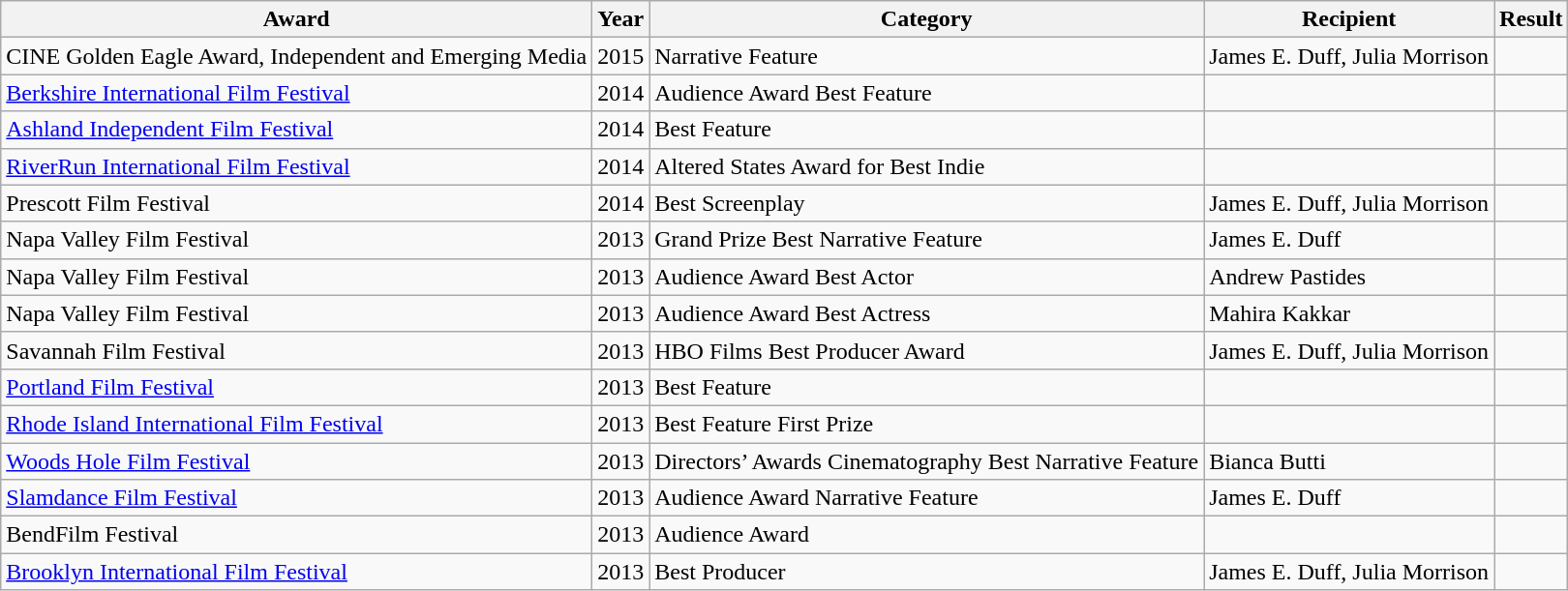<table class="wikitable">
<tr>
<th>Award</th>
<th>Year</th>
<th>Category</th>
<th>Recipient</th>
<th>Result</th>
</tr>
<tr>
<td>CINE Golden Eagle Award, Independent and Emerging Media</td>
<td>2015</td>
<td>Narrative Feature</td>
<td>James E. Duff, Julia Morrison</td>
<td></td>
</tr>
<tr>
<td><a href='#'>Berkshire International Film Festival</a></td>
<td>2014</td>
<td>Audience Award Best Feature</td>
<td></td>
<td></td>
</tr>
<tr>
<td><a href='#'>Ashland Independent Film Festival</a></td>
<td>2014</td>
<td>Best Feature</td>
<td></td>
<td></td>
</tr>
<tr>
<td><a href='#'>RiverRun International Film Festival</a></td>
<td>2014</td>
<td>Altered States Award for Best Indie</td>
<td></td>
<td></td>
</tr>
<tr>
<td>Prescott Film Festival</td>
<td>2014</td>
<td>Best Screenplay</td>
<td>James E. Duff, Julia Morrison</td>
<td></td>
</tr>
<tr>
<td>Napa Valley Film Festival</td>
<td>2013</td>
<td>Grand Prize Best Narrative Feature</td>
<td>James E. Duff</td>
<td></td>
</tr>
<tr>
<td>Napa Valley Film Festival</td>
<td>2013</td>
<td>Audience Award Best Actor</td>
<td>Andrew Pastides</td>
<td></td>
</tr>
<tr>
<td>Napa Valley Film Festival</td>
<td>2013</td>
<td>Audience Award Best Actress</td>
<td>Mahira Kakkar</td>
<td></td>
</tr>
<tr>
<td>Savannah Film Festival</td>
<td>2013</td>
<td>HBO Films Best Producer Award</td>
<td>James E. Duff, Julia Morrison</td>
<td></td>
</tr>
<tr>
<td><a href='#'>Portland Film Festival</a></td>
<td>2013</td>
<td>Best Feature</td>
<td></td>
<td></td>
</tr>
<tr>
<td><a href='#'>Rhode Island International Film Festival</a></td>
<td>2013</td>
<td>Best Feature First Prize</td>
<td></td>
<td></td>
</tr>
<tr>
<td><a href='#'>Woods Hole Film Festival</a></td>
<td>2013</td>
<td>Directors’ Awards Cinematography Best Narrative Feature</td>
<td>Bianca Butti</td>
<td></td>
</tr>
<tr>
<td><a href='#'>Slamdance Film Festival</a></td>
<td>2013</td>
<td>Audience Award Narrative Feature</td>
<td>James E. Duff</td>
<td></td>
</tr>
<tr>
<td>BendFilm Festival</td>
<td>2013</td>
<td>Audience Award</td>
<td></td>
<td></td>
</tr>
<tr>
<td><a href='#'>Brooklyn International Film Festival</a></td>
<td>2013</td>
<td>Best Producer</td>
<td>James E. Duff, Julia Morrison</td>
<td></td>
</tr>
</table>
